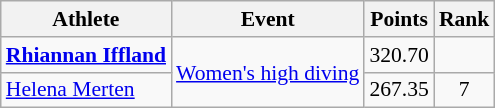<table class=wikitable style="font-size:90%;">
<tr>
<th>Athlete</th>
<th>Event</th>
<th>Points</th>
<th>Rank</th>
</tr>
<tr align=center>
<td align=left><strong><a href='#'>Rhiannan Iffland</a></strong></td>
<td align=left rowspan=2><a href='#'>Women's high diving</a></td>
<td>320.70</td>
<td></td>
</tr>
<tr align=center>
<td align=left><a href='#'>Helena Merten</a></td>
<td>267.35</td>
<td>7</td>
</tr>
</table>
